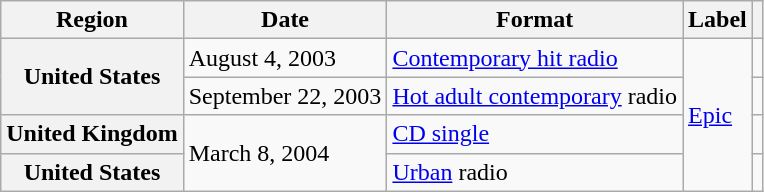<table class="wikitable plainrowheaders">
<tr>
<th scope="col">Region</th>
<th scope="col">Date</th>
<th scope="col">Format</th>
<th scope="col">Label</th>
<th scope="col"></th>
</tr>
<tr>
<th scope="row" rowspan="2">United States</th>
<td>August 4, 2003</td>
<td><a href='#'>Contemporary hit radio</a></td>
<td rowspan="4"><a href='#'>Epic</a></td>
<td></td>
</tr>
<tr>
<td>September 22, 2003</td>
<td><a href='#'>Hot adult contemporary</a> radio</td>
<td></td>
</tr>
<tr>
<th scope="row">United Kingdom</th>
<td rowspan="2">March 8, 2004</td>
<td><a href='#'>CD single</a></td>
<td></td>
</tr>
<tr>
<th scope="row">United States</th>
<td><a href='#'>Urban</a> radio</td>
<td></td>
</tr>
</table>
